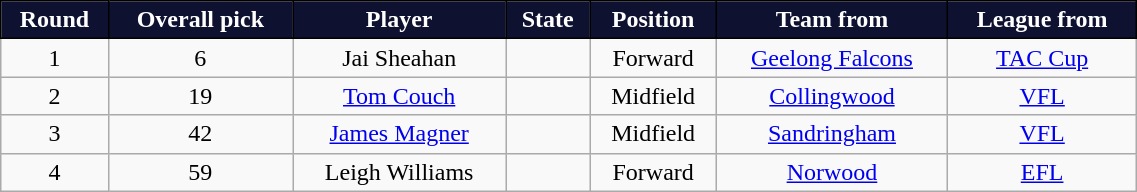<table class="wikitable" style="text-align:center; font-size:100%; width:60%;">
<tr style="color:#FFFFFF;">
<th style="background:#0F1131; border: solid black 1px;">Round</th>
<th style="background:#0F1131; border: solid black 1px;">Overall pick</th>
<th style="background:#0F1131; border: solid black 1px;">Player</th>
<th style="background:#0F1131; border: solid black 1px;">State</th>
<th style="background:#0F1131; border: solid black 1px;">Position</th>
<th style="background:#0F1131; border: solid black 1px;">Team from</th>
<th style="background:#0F1131; border: solid black 1px;">League from</th>
</tr>
<tr>
<td>1</td>
<td>6</td>
<td>Jai Sheahan</td>
<td></td>
<td>Forward</td>
<td><a href='#'>Geelong Falcons</a></td>
<td><a href='#'>TAC Cup</a></td>
</tr>
<tr>
<td>2</td>
<td>19</td>
<td><a href='#'>Tom Couch</a></td>
<td></td>
<td>Midfield</td>
<td><a href='#'>Collingwood</a></td>
<td><a href='#'>VFL</a></td>
</tr>
<tr>
<td>3</td>
<td>42</td>
<td><a href='#'>James Magner</a></td>
<td></td>
<td>Midfield</td>
<td><a href='#'>Sandringham</a></td>
<td><a href='#'>VFL</a></td>
</tr>
<tr>
<td>4</td>
<td>59</td>
<td>Leigh Williams</td>
<td></td>
<td>Forward</td>
<td><a href='#'>Norwood</a></td>
<td><a href='#'>EFL</a></td>
</tr>
</table>
